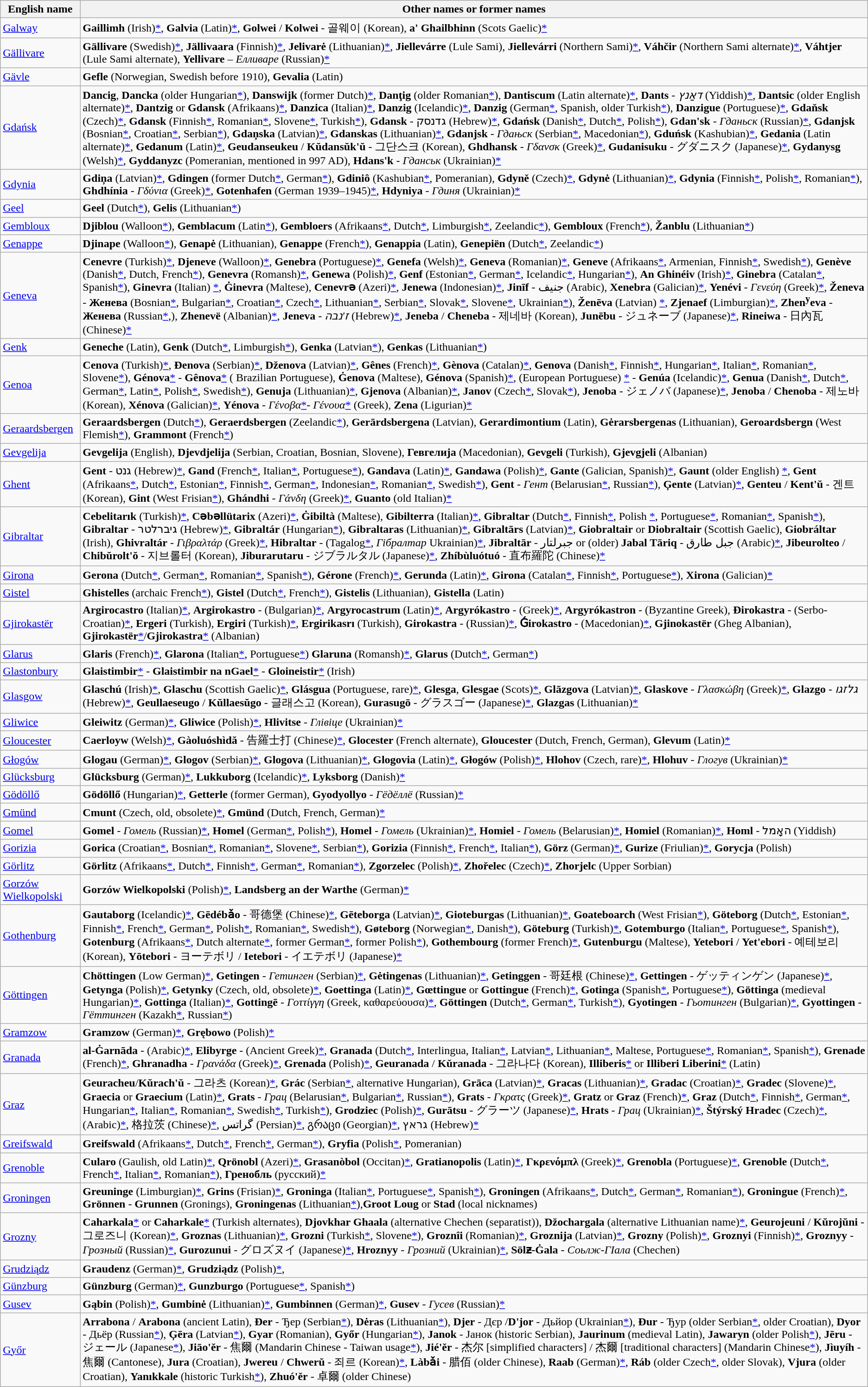<table class="wikitable">
<tr>
<th>English name</th>
<th>Other names or former names</th>
</tr>
<tr>
<td> <a href='#'>Galway</a></td>
<td><strong>Gaillimh</strong> (Irish)<a href='#'>*</a>, <strong>Galvia</strong> (Latin)<a href='#'>*</a>, <strong>Golwei</strong> / <strong>Kolwei</strong> - 골웨이 (Korean), <strong>a' Ghailbhinn</strong> (Scots Gaelic)<a href='#'>*</a></td>
</tr>
<tr>
<td> <a href='#'>Gällivare</a></td>
<td><strong>Gällivare</strong> (Swedish)<a href='#'>*</a>, <strong>Jällivaara</strong> (Finnish)<a href='#'>*</a>, <strong>Jelivarė</strong> (Lithuanian)<a href='#'>*</a>, <strong>Jiellevárre</strong> (Lule Sami), <strong>Jiellevárri</strong> (Northern Sami)<a href='#'>*</a>, <strong>Váhčir</strong> (Northern Sami alternate)<a href='#'>*</a>, <strong>Váhtjer</strong> (Lule Sami alternate), <strong>Yellivare</strong> –  <em>Елливаре</em> (Russian)<a href='#'>*</a></td>
</tr>
<tr>
<td> <a href='#'>Gävle</a></td>
<td><strong>Gefle</strong> (Norwegian, Swedish before 1910), <strong>Gevalia</strong> (Latin)</td>
</tr>
<tr>
<td> <a href='#'>Gdańsk</a></td>
<td><strong>Dancig</strong>, <strong>Dancka</strong> (older Hungarian<a href='#'>*</a>), <strong>Danswijk</strong> (former Dutch)<a href='#'>*</a>, <strong>Danţig</strong> (older Romanian<a href='#'>*</a>), <strong>Dantiscum</strong> (Latin alternate)<a href='#'>*</a>, <strong>Dants</strong> - <em>דאַנץ</em> (Yiddish)<a href='#'>*</a>, <strong>Dantsic</strong> (older English alternate)<a href='#'>*</a>, <strong>Dantzig</strong> or <strong>Gdansk</strong> (Afrikaans)<a href='#'>*</a>, <strong>Danzica</strong> (Italian)<a href='#'>*</a>, <strong>Danzig</strong> (Icelandic)<a href='#'>*</a>, <strong>Danzig</strong> (German<a href='#'>*</a>, Spanish, older Turkish<a href='#'>*</a>), <strong>Danzigue</strong> (Portuguese)<a href='#'>*</a>, <strong>Gdaňsk</strong> (Czech)<a href='#'>*</a>, <strong>Gdansk</strong> (Finnish<a href='#'>*</a>, Romanian<a href='#'>*</a>, Slovene<a href='#'>*</a>, Turkish<a href='#'>*</a>), <strong>Gdansk</strong> - גדנסק (Hebrew)<a href='#'>*</a>, <strong>Gdańsk</strong> (Danish<a href='#'>*</a>, Dutch<a href='#'>*</a>, Polish<a href='#'>*</a>), <strong>Gdan'sk</strong> - <em>Гданьск</em> (Russian)<a href='#'>*</a>, <strong>Gdanjsk</strong> (Bosnian<a href='#'>*</a>, Croatian<a href='#'>*</a>, Serbian<a href='#'>*</a>), <strong>Gdaņska</strong> (Latvian)<a href='#'>*</a>, <strong>Gdanskas</strong> (Lithuanian)<a href='#'>*</a>, <strong>Gdanjsk</strong> - <em>Гдањск</em> (Serbian<a href='#'>*</a>, Macedonian<a href='#'>*</a>), <strong>Gduńsk</strong> (Kashubian)<a href='#'>*</a>, <strong>Gedania</strong> (Latin alternate)<a href='#'>*</a>, <strong>Gedanum</strong> (Latin)<a href='#'>*</a>, <strong>Geudanseukeu</strong> / <strong>Kŭdansŭk'ŭ</strong> - 그단스크 (Korean), <strong>Ghdhansk</strong> - <em>Γδανσκ</em> (Greek)<a href='#'>*</a>, <strong>Gudanisuku</strong> - グダニスク (Japanese)<a href='#'>*</a>, <strong>Gydanysg</strong> (Welsh)<a href='#'>*</a>, <strong>Gyddanyzc</strong> (Pomeranian, mentioned in 997 AD), <strong>Hdans'k</strong> - <em>Гданськ</em> (Ukrainian)<a href='#'>*</a></td>
</tr>
<tr>
<td> <a href='#'>Gdynia</a></td>
<td><strong>Gdiņa</strong> (Latvian)<a href='#'>*</a>, <strong>Gdingen</strong> (former Dutch<a href='#'>*</a>, German<a href='#'>*</a>), <strong>Gdiniô</strong> (Kashubian<a href='#'>*</a>, Pomeranian), <strong>Gdyně</strong> (Czech)<a href='#'>*</a>, <strong>Gdynė</strong> (Lithuanian)<a href='#'>*</a>, <strong>Gdynia</strong> (Finnish<a href='#'>*</a>, Polish<a href='#'>*</a>, Romanian<a href='#'>*</a>), <strong>Ghdhínia</strong> - <em>Γδύνια</em> (Greek)<a href='#'>*</a>, <strong>Gotenhafen</strong> (German 1939–1945)<a href='#'>*</a>, <strong>Hdyniya</strong> - <em>Гдиня</em> (Ukrainian)<a href='#'>*</a></td>
</tr>
<tr>
<td> <a href='#'>Geel</a></td>
<td><strong>Geel</strong> (Dutch<a href='#'>*</a>), <strong>Gelis</strong> (Lithuanian<a href='#'>*</a>)</td>
</tr>
<tr>
<td> <a href='#'>Gembloux</a></td>
<td><strong>Djiblou</strong> (Walloon<a href='#'>*</a>), <strong>Gemblacum</strong> (Latin<a href='#'>*</a>), <strong>Gembloers</strong> (Afrikaans<a href='#'>*</a>, Dutch<a href='#'>*</a>, Limburgish<a href='#'>*</a>, Zeelandic<a href='#'>*</a>), <strong>Gembloux</strong> (French<a href='#'>*</a>), <strong>Žanblu</strong> (Lithuanian<a href='#'>*</a>)</td>
</tr>
<tr>
<td> <a href='#'>Genappe</a></td>
<td><strong>Djinape</strong> (Walloon<a href='#'>*</a>), <strong>Genapė</strong> (Lithuanian), <strong>Genappe</strong> (French<a href='#'>*</a>), <strong>Genappia</strong> (Latin), <strong>Genepiën</strong> (Dutch<a href='#'>*</a>, Zeelandic<a href='#'>*</a>)</td>
</tr>
<tr>
<td> <a href='#'>Geneva</a></td>
<td><strong>Cenevre</strong> (Turkish)<a href='#'>*</a>, <strong>Djeneve</strong> (Walloon)<a href='#'>*</a>, <strong>Genebra</strong> (Portuguese)<a href='#'>*</a>, <strong>Genefa</strong> (Welsh)<a href='#'>*</a>, <strong>Geneva</strong> (Romanian)<a href='#'>*</a>, <strong>Geneve</strong> (Afrikaans<a href='#'>*</a>, Armenian, Finnish<a href='#'>*</a>, Swedish<a href='#'>*</a>), <strong>Genève</strong> (Danish<a href='#'>*</a>, Dutch, French<a href='#'>*</a>), <strong>Genevra</strong> (Romansh)<a href='#'>*</a>, <strong>Genewa</strong> (Polish)<a href='#'>*</a>, <strong>Genf</strong> (Estonian<a href='#'>*</a>, German<a href='#'>*</a>, Icelandic<a href='#'>*</a>, Hungarian<a href='#'>*</a>), <strong>An Ghinéiv</strong> (Irish)<a href='#'>*</a>, <strong>Ginebra</strong> (Catalan<a href='#'>*</a>, Spanish<a href='#'>*</a>), <strong>Ginevra</strong> (Italian) <a href='#'>*</a>, <strong>Ġinevra</strong> (Maltese), <strong>Cenevrə</strong> (Azeri)<a href='#'>*</a>, <strong>Jenewa</strong> (Indonesian)<a href='#'>*</a>, <strong>Jinīf</strong> - جنيف (Arabic), <strong>Xenebra</strong> (Galician)<a href='#'>*</a>, <strong>Yenévi</strong> - <em>Γενεύη</em> (Greek)<a href='#'>*</a>, <strong>Ženeva</strong> - <strong>Женева</strong> (Bosnian<a href='#'>*</a>, Bulgarian<a href='#'>*</a>, Croatian<a href='#'>*</a>, Czech<a href='#'>*</a>, Lithuanian<a href='#'>*</a>, Serbian<a href='#'>*</a>, Slovak<a href='#'>*</a>, Slovene<a href='#'>*</a>, Ukrainian<a href='#'>*</a>), <strong>Ženēva</strong> (Latvian) <a href='#'>*</a>, <strong>Zjenaef</strong> (Limburgian)<a href='#'>*</a>, <strong>Zhen<sup>y</sup>eva</strong> - <strong>Женева</strong> (Russian<a href='#'>*</a>,),  <strong>Zhenevë</strong> (Albanian)<a href='#'>*</a>, <strong>Jeneva</strong> - <em>ז'נבה</em> (Hebrew)<a href='#'>*</a>, <strong>Jeneba</strong> / <strong>Cheneba</strong> - 제네바 (Korean), <strong>Junēbu</strong> - ジュネーブ (Japanese)<a href='#'>*</a>, <strong>Rineiwa</strong> - 日內瓦 (Chinese)<a href='#'>*</a></td>
</tr>
<tr>
<td> <a href='#'>Genk</a></td>
<td><strong>Geneche</strong> (Latin), <strong>Genk</strong> (Dutch<a href='#'>*</a>, Limburgish<a href='#'>*</a>), <strong>Genka</strong> (Latvian<a href='#'>*</a>), <strong>Genkas</strong> (Lithuanian<a href='#'>*</a>)</td>
</tr>
<tr>
<td> <a href='#'>Genoa</a></td>
<td><strong>Cenova</strong> (Turkish)<a href='#'>*</a>, <strong>Đenova</strong> (Serbian)<a href='#'>*</a>, <strong>Dženova</strong> (Latvian)<a href='#'>*</a>, <strong>Gênes</strong> (French)<a href='#'>*</a>, <strong>Gènova</strong> (Catalan)<a href='#'>*</a>, <strong>Genova</strong> (Danish<a href='#'>*</a>, Finnish<a href='#'>*</a>, Hungarian<a href='#'>*</a>, Italian<a href='#'>*</a>, Romanian<a href='#'>*</a>, Slovene<a href='#'>*</a>), <strong>Génova</strong><a href='#'>*</a> - <strong>Gênova</strong><a href='#'>*</a> ( Brazilian Portuguese), <strong>Ġenova</strong> (Maltese), <strong>Génova</strong> (Spanish)<a href='#'>*</a>, (European Portuguese) <a href='#'>*</a> - <strong>Genúa</strong> (Icelandic)<a href='#'>*</a>, <strong>Genua</strong> (Danish<a href='#'>*</a>, Dutch<a href='#'>*</a>, German<a href='#'>*</a>, Latin<a href='#'>*</a>, Polish<a href='#'>*</a>, Swedish<a href='#'>*</a>), <strong>Genuja</strong> (Lithuanian)<a href='#'>*</a>, <strong>Gjenova</strong> (Albanian)<a href='#'>*</a>, <strong>Janov</strong> (Czech<a href='#'>*</a>, Slovak<a href='#'>*</a>), <strong>Jenoba</strong> - ジェノバ (Japanese)<a href='#'>*</a>, <strong>Jenoba</strong> / <strong>Chenoba</strong> - 제노바 (Korean), <strong>Xénova</strong> (Galician)<a href='#'>*</a>, <strong>Yénova</strong> - <em>Γένοβα</em><a href='#'>*</a>- <em>Γένουα</em><a href='#'>*</a> (Greek), <strong>Zena</strong> (Ligurian)<a href='#'>*</a></td>
</tr>
<tr>
<td> <a href='#'>Geraardsbergen</a></td>
<td><strong>Geraardsbergen</strong> (Dutch<a href='#'>*</a>), <strong>Geraerdsbergen</strong> (Zeelandic<a href='#'>*</a>), <strong>Gerārdsbergena</strong> (Latvian), <strong>Gerardimontium</strong> (Latin), <strong>Gėrarsbergenas</strong> (Lithuanian), <strong>Geroardsbergn</strong> (West Flemish<a href='#'>*</a>), <strong>Grammont</strong> (French<a href='#'>*</a>)</td>
</tr>
<tr>
<td> <a href='#'>Gevgelija</a></td>
<td><strong>Gevgelija</strong> (English), <strong>Djevdjelija</strong> (Serbian, Croatian, Bosnian, Slovene), <strong>Гевгелија</strong> (Macedonian), <strong>Gevgeli</strong> (Turkish), <strong>Gjevgjeli</strong> (Albanian)</td>
</tr>
<tr>
<td> <a href='#'>Ghent</a></td>
<td><strong>Gent</strong> - גנט (Hebrew)<a href='#'>*</a>, <strong>Gand</strong> (French<a href='#'>*</a>, Italian<a href='#'>*</a>, Portuguese<a href='#'>*</a>), <strong>Gandava</strong> (Latin)<a href='#'>*</a>, <strong>Gandawa</strong> (Polish)<a href='#'>*</a>, <strong>Gante</strong> (Galician, Spanish)<a href='#'>*</a>, <strong>Gaunt</strong> (older English) <a href='#'>*</a>, <strong>Gent</strong> (Afrikaans<a href='#'>*</a>, Dutch<a href='#'>*</a>, Estonian<a href='#'>*</a>, Finnish<a href='#'>*</a>, German<a href='#'>*</a>, Indonesian<a href='#'>*</a>, Romanian<a href='#'>*</a>, Swedish<a href='#'>*</a>), <strong>Gent</strong> - <em>Гент</em> (Belarusian<a href='#'>*</a>, Russian<a href='#'>*</a>), <strong>Ģente</strong> (Latvian)<a href='#'>*</a>, <strong>Genteu</strong> / <strong>Kent'ŭ</strong> - 겐트 (Korean), <strong>Gint</strong> (West Frisian<a href='#'>*</a>), <strong>Ghándhi</strong> - <em>Γάνδη</em> (Greek)<a href='#'>*</a>, <strong>Guanto</strong> (old Italian)<a href='#'>*</a></td>
</tr>
<tr>
<td> <a href='#'>Gibraltar</a></td>
<td><strong>Cebelitarık</strong> (Turkish)<a href='#'>*</a>, <strong>Cəbəllütarix</strong> (Azeri)<a href='#'>*</a>, <strong>Ġibiltà</strong> (Maltese), <strong>Gibilterra</strong> (Italian)<a href='#'>*</a>, <strong>Gibraltar</strong> (Dutch<a href='#'>*</a>, Finnish<a href='#'>*</a>, Polish <a href='#'>*</a>, Portuguese<a href='#'>*</a>, Romanian<a href='#'>*</a>, Spanish<a href='#'>*</a>), <strong>Gibraltar</strong> - גיברלטר (Hebrew)<a href='#'>*</a>, <strong>Gibraltár</strong> (Hungarian<a href='#'>*</a>), <strong>Gibraltaras</strong> (Lithuanian)<a href='#'>*</a>, <strong>Gibraltārs</strong> (Latvian)<a href='#'>*</a>, <strong>Giobraltair</strong> or <strong>Diobraltair</strong> (Scottish Gaelic), <strong>Giobráltar</strong> (Irish), <strong>Ghivraltár</strong> - <em>Γιβραλτάρ</em> (Greek)<a href='#'>*</a>, <strong>Hibraltar</strong> - (Tagalog<a href='#'>*</a>, <em>Гібралтар</em> Ukrainian)<a href='#'>*</a>, <strong>Jibraltār</strong> - جبرلتار or (older) <strong>Jabal Tāriq</strong> - جبل طارق (Arabic)<a href='#'>*</a>, <strong>Jibeurolteo</strong> / <strong>Chibŭrolt'ŏ</strong> - 지브롤터 (Korean), <strong>Jiburarutaru</strong> - ジブラルタル (Japanese)<a href='#'>*</a>, <strong>Zhíbùluótuó</strong> - 直布羅陀 (Chinese)<a href='#'>*</a></td>
</tr>
<tr>
<td> <a href='#'>Girona</a></td>
<td><strong>Gerona</strong> (Dutch<a href='#'>*</a>, German<a href='#'>*</a>, Romanian<a href='#'>*</a>, Spanish<a href='#'>*</a>), <strong>Gérone</strong> (French)<a href='#'>*</a>, <strong>Gerunda</strong> (Latin)<a href='#'>*</a>, <strong>Girona</strong> (Catalan<a href='#'>*</a>, Finnish<a href='#'>*</a>, Portuguese<a href='#'>*</a>),  <strong>Xirona</strong> (Galician)<a href='#'>*</a></td>
</tr>
<tr>
<td> <a href='#'>Gistel</a></td>
<td><strong>Ghistelles</strong> (archaic French<a href='#'>*</a>), <strong>Gistel</strong> (Dutch<a href='#'>*</a>, French<a href='#'>*</a>), <strong>Gistelis</strong> (Lithuanian), <strong>Gistella</strong> (Latin)</td>
</tr>
<tr>
<td> <a href='#'>Gjirokastër</a></td>
<td><strong>Argirocastro</strong> (Italian)<a href='#'>*</a>, <strong>Argirokastro</strong> -  (Bulgarian)<a href='#'>*</a>, <strong>Argyrocastrum</strong> (Latin)<a href='#'>*</a>, <strong>Argyrókastro</strong> -  (Greek)<a href='#'>*</a>, <strong>Argyrókastron</strong> -  (Byzantine Greek), <strong>Đirokastra</strong> -  (Serbo-Croatian)<a href='#'>*</a>, <strong>Ergeri</strong> (Turkish), <strong>Ergiri</strong> (Turkish)<a href='#'>*</a>, <strong>Ergirikasrı</strong> (Turkish), <strong>Girokastra</strong> -  (Russian)<a href='#'>*</a>, <strong>Ǵirokastro</strong> -  (Macedonian)<a href='#'>*</a>, <strong>Gjinokastër</strong> (Gheg Albanian), <strong>Gjirokastër</strong><a href='#'>*</a>/<strong>Gjirokastra</strong><a href='#'>*</a> (Albanian)<br></td>
</tr>
<tr>
<td> <a href='#'>Glarus</a></td>
<td><strong>Glaris</strong> (French)<a href='#'>*</a>, <strong>Glarona</strong> (Italian<a href='#'>*</a>, Portuguese<a href='#'>*</a>) <strong>Glaruna</strong> (Romansh)<a href='#'>*</a>, <strong>Glarus</strong> (Dutch<a href='#'>*</a>, German<a href='#'>*</a>)</td>
</tr>
<tr>
<td> <a href='#'>Glastonbury</a></td>
<td><strong>Glaistimbir</strong><a href='#'>*</a> - <strong>Glaistimbir na nGael</strong><a href='#'>*</a> - <strong>Gloineistir</strong><a href='#'>*</a> (Irish)</td>
</tr>
<tr>
<td> <a href='#'>Glasgow</a></td>
<td><strong>Glaschú</strong> (Irish)<a href='#'>*</a>, <strong>Glaschu</strong> (Scottish Gaelic)<a href='#'>*</a>, <strong>Glásgua</strong> (Portuguese, rare)<a href='#'>*</a>, <strong>Glesga</strong>, <strong>Glesgae</strong> (Scots)<a href='#'>*</a>, <strong>Glāzgova</strong> (Latvian)<a href='#'>*</a>, <strong>Glaskove</strong> - <em>Γλασκώβη</em> (Greek)<a href='#'>*</a>, <strong>Glazgo</strong> - <em>גלזגו</em> (Hebrew)<a href='#'>*</a>, <strong>Geullaeseugo</strong> / <strong>Kŭllaesŭgo</strong> - 글래스고 (Korean), <strong>Gurasugō</strong> - グラスゴー (Japanese)<a href='#'>*</a>, <strong>Glazgas</strong> (Lithuanian)<a href='#'>*</a></td>
</tr>
<tr>
<td> <a href='#'>Gliwice</a></td>
<td><strong>Gleiwitz</strong> (German)<a href='#'>*</a>, <strong>Gliwice</strong> (Polish)<a href='#'>*</a>, <strong>Hlivitse</strong> - <em>Глівіце</em> (Ukrainian)<a href='#'>*</a></td>
</tr>
<tr>
<td> <a href='#'>Gloucester</a></td>
<td><strong>Caerloyw</strong> (Welsh)<a href='#'>*</a>, <strong>Gàoluóshìdă</strong> - 告羅士打 (Chinese)<a href='#'>*</a>, <strong>Glocester</strong> (French alternate), <strong>Gloucester</strong> (Dutch, French, German), <strong>Glevum</strong> (Latin)<a href='#'>*</a></td>
</tr>
<tr>
<td> <a href='#'>Głogów</a></td>
<td><strong>Glogau</strong> (German)<a href='#'>*</a>, <strong>Glogov</strong> (Serbian)<a href='#'>*</a>, <strong>Glogova</strong> (Lithuanian)<a href='#'>*</a>, <strong>Glogovia</strong> (Latin)<a href='#'>*</a>, <strong>Głogów</strong> (Polish)<a href='#'>*</a>, <strong>Hlohov</strong> (Czech, rare)<a href='#'>*</a>, <strong>Hlohuv</strong> - <em>Глогув</em> (Ukrainian)<a href='#'>*</a></td>
</tr>
<tr>
<td> <a href='#'>Glücksburg</a></td>
<td><strong>Glücksburg</strong> (German)<a href='#'>*</a>, <strong>Lukkuborg</strong> (Icelandic)<a href='#'>*</a>, <strong>Lyksborg</strong> (Danish)<a href='#'>*</a></td>
</tr>
<tr>
<td> <a href='#'>Gödöllő</a></td>
<td><strong>Gödöllő</strong> (Hungarian)<a href='#'>*</a>, <strong>Getterle</strong> (former German), <strong>Gyodyollyo</strong> - <em>Гёдёллё</em> (Russian)<a href='#'>*</a></td>
</tr>
<tr>
<td> <a href='#'>Gmünd</a></td>
<td><strong>Cmunt</strong> (Czech, old, obsolete)<a href='#'>*</a>, <strong>Gmünd</strong> (Dutch, French, German)<a href='#'>*</a></td>
</tr>
<tr>
<td> <a href='#'>Gomel</a></td>
<td><strong>Gomel</strong> - <em>Гомель</em> (Russian)<a href='#'>*</a>, <strong>Homel</strong> (German<a href='#'>*</a>, Polish<a href='#'>*</a>), <strong>Homel</strong> - <em>Гомель</em> (Ukrainian)<a href='#'>*</a>, <strong>Homiel</strong> - <em>Гомель</em> (Belarusian)<a href='#'>*</a>, <strong>Homiel</strong> (Romanian)<a href='#'>*</a>, <strong>Homl</strong> - האָמל (Yiddish)</td>
</tr>
<tr>
<td> <a href='#'>Gorizia</a></td>
<td><strong>Gorica</strong> (Croatian<a href='#'>*</a>, Bosnian<a href='#'>*</a>, Romanian<a href='#'>*</a>, Slovene<a href='#'>*</a>, Serbian<a href='#'>*</a>), <strong>Gorizia</strong> (Finnish<a href='#'>*</a>, French<a href='#'>*</a>, Italian<a href='#'>*</a>), <strong>Görz</strong> (German)<a href='#'>*</a>, <strong>Gurize</strong> (Friulian)<a href='#'>*</a>, <strong>Gorycja</strong> (Polish)</td>
</tr>
<tr>
<td> <a href='#'>Görlitz</a></td>
<td><strong>Görlitz</strong> (Afrikaans<a href='#'>*</a>, Dutch<a href='#'>*</a>, Finnish<a href='#'>*</a>, German<a href='#'>*</a>, Romanian<a href='#'>*</a>), <strong>Zgorzelec</strong> (Polish)<a href='#'>*</a>, <strong>Zhořelec</strong> (Czech)<a href='#'>*</a>, <strong>Zhorjelc</strong> (Upper Sorbian)</td>
</tr>
<tr>
<td> <a href='#'>Gorzów Wielkopolski</a></td>
<td><strong>Gorzów Wielkopolski</strong> (Polish)<a href='#'>*</a>, <strong>Landsberg an der Warthe</strong> (German)<a href='#'>*</a></td>
</tr>
<tr>
<td> <a href='#'>Gothenburg</a></td>
<td><strong>Gautaborg</strong> (Icelandic)<a href='#'>*</a>, <strong>Gēdébǎo</strong> - 哥德堡 (Chinese)<a href='#'>*</a>, <strong>Gēteborga</strong> (Latvian)<a href='#'>*</a>, <strong>Gioteburgas</strong> (Lithuanian)<a href='#'>*</a>, <strong>Goateboarch</strong> (West Frisian<a href='#'>*</a>), <strong>Göteborg</strong> (Dutch<a href='#'>*</a>, Estonian<a href='#'>*</a>, Finnish<a href='#'>*</a>, French<a href='#'>*</a>, German<a href='#'>*</a>, Polish<a href='#'>*</a>, Romanian<a href='#'>*</a>, Swedish<a href='#'>*</a>), <strong>Gøteborg</strong> (Norwegian<a href='#'>*</a>, Danish<a href='#'>*</a>), <strong>Göteburg</strong> (Turkish)<a href='#'>*</a>, <strong>Gotemburgo</strong> (Italian<a href='#'>*</a>, Portuguese<a href='#'>*</a>, Spanish<a href='#'>*</a>), <strong>Gotenburg</strong> (Afrikaans<a href='#'>*</a>, Dutch alternate<a href='#'>*</a>, former German<a href='#'>*</a>, former Polish<a href='#'>*</a>), <strong>Gothembourg</strong> (former French)<a href='#'>*</a>, <strong>Gutenburgu</strong> (Maltese), <strong>Yetebori</strong> / <strong>Yet'ebori</strong> - 예테보리 (Korean), <strong>Yōtebori</strong> - ヨーテボリ / <strong>Ietebori</strong> - イエテボリ (Japanese)<a href='#'>*</a></td>
</tr>
<tr>
<td> <a href='#'>Göttingen</a></td>
<td><strong>Chöttingen</strong> (Low German)<a href='#'>*</a>, <strong>Getingen</strong> - <em>Гетинген</em> (Serbian)<a href='#'>*</a>, <strong>Gėtingenas</strong> (Lithuanian)<a href='#'>*</a>, <strong>Getinggen</strong> - 哥廷根 (Chinese)<a href='#'>*</a>, <strong>Gettingen</strong> - ゲッティンゲン (Japanese)<a href='#'>*</a>, <strong>Getynga</strong> (Polish)<a href='#'>*</a>, <strong>Getynky</strong> (Czech, old, obsolete)<a href='#'>*</a>, <strong>Goettinga</strong> (Latin)<a href='#'>*</a>, <strong>Gœttingue</strong> or <strong>Gottingue</strong> (French)<a href='#'>*</a>, <strong>Gotinga</strong> (Spanish<a href='#'>*</a>, Portuguese<a href='#'>*</a>), <strong>Göttinga</strong> (medieval Hungarian)<a href='#'>*</a>, <strong>Gottinga</strong> (Italian)<a href='#'>*</a>, <strong>Gottingē</strong> - <em>Γοττίγγη</em> (Greek, καθαρεύουσα)<a href='#'>*</a>, <strong>Göttingen</strong> (Dutch<a href='#'>*</a>, German<a href='#'>*</a>, Turkish<a href='#'>*</a>), <strong>Gyotingen</strong> - <em>Гьотинген</em> (Bulgarian)<a href='#'>*</a>, <strong>Gyottingen</strong> - <em>Гёттинген</em> (Kazakh<a href='#'>*</a>, Russian<a href='#'>*</a>)</td>
</tr>
<tr>
<td> <a href='#'>Gramzow</a></td>
<td><strong>Gramzow</strong> (German)<a href='#'>*</a>, <strong>Grębowo</strong> (Polish)<a href='#'>*</a></td>
</tr>
<tr>
<td> <a href='#'>Granada</a></td>
<td><strong>al-Ġarnāda</strong> -  (Arabic)<a href='#'>*</a>, <strong>Elibyrge</strong> - <em></em> (Ancient Greek)<a href='#'>*</a>, <strong>Granada</strong> (Dutch<a href='#'>*</a>, Interlingua, Italian<a href='#'>*</a>, Latvian<a href='#'>*</a>, Lithuanian<a href='#'>*</a>, Maltese, Portuguese<a href='#'>*</a>, Romanian<a href='#'>*</a>, Spanish<a href='#'>*</a>), <strong>Grenade</strong> (French)<a href='#'>*</a>, <strong>Ghranadha</strong> - <em>Γρανάδα</em> (Greek)<a href='#'>*</a>, <strong>Grenada</strong> (Polish)<a href='#'>*</a>, <strong>Geuranada</strong> / <strong>Kŭranada</strong> - 그라나다 (Korean), <strong>Illiberis</strong><a href='#'>*</a> or <strong>Illiberi Liberini</strong><a href='#'>*</a> (Latin)</td>
</tr>
<tr>
<td> <a href='#'>Graz</a></td>
<td><strong>Geuracheu</strong>/<strong>Kŭrach'ŭ</strong> - 그라츠 (Korean)<a href='#'>*</a>, <strong>Grác</strong> (Serbian<a href='#'>*</a>, alternative Hungarian), <strong>Grāca</strong> (Latvian)<a href='#'>*</a>, <strong>Gracas</strong> (Lithuanian)<a href='#'>*</a>, <strong>Gradac</strong> (Croatian)<a href='#'>*</a>, <strong>Gradec</strong> (Slovene)<a href='#'>*</a>, <strong>Graecia</strong> or <strong>Graecium</strong> (Latin)<a href='#'>*</a>, <strong>Grats</strong> - <em>Грац</em> (Belarusian<a href='#'>*</a>, Bulgarian<a href='#'>*</a>, Russian<a href='#'>*</a>), <strong>Grats</strong> - <em>Γκρατς</em> (Greek)<a href='#'>*</a>, <strong>Gratz</strong> or <strong>Graz</strong> (French)<a href='#'>*</a>, <strong>Graz</strong> (Dutch<a href='#'>*</a>, Finnish<a href='#'>*</a>, German<a href='#'>*</a>, Hungarian<a href='#'>*</a>, Italian<a href='#'>*</a>, Romanian<a href='#'>*</a>, Swedish<a href='#'>*</a>, Turkish<a href='#'>*</a>), <strong>Grodziec</strong> (Polish)<a href='#'>*</a>, <strong>Gurātsu</strong> - グラーツ (Japanese)<a href='#'>*</a>, <strong>Hrats</strong> - <em>Грац</em> (Ukrainian)<a href='#'>*</a>, <strong>Štýrský Hradec</strong> (Czech)<a href='#'>*</a>,  (Arabic)<a href='#'>*</a>, 格拉茨 (Chinese)<a href='#'>*</a>, گراتس (Persian)<a href='#'>*</a>, გრაცი (Georgian)<a href='#'>*</a>, גראץ (Hebrew)<a href='#'>*</a></td>
</tr>
<tr>
<td> <a href='#'>Greifswald</a></td>
<td><strong>Greifswald</strong> (Afrikaans<a href='#'>*</a>, Dutch<a href='#'>*</a>, French<a href='#'>*</a>, German<a href='#'>*</a>), <strong>Gryfia</strong> (Polish<a href='#'>*</a>, Pomeranian)</td>
</tr>
<tr>
<td> <a href='#'>Grenoble</a></td>
<td><strong>Cularo</strong> (Gaulish, old Latin)<a href='#'>*</a>, <strong>Qrönobl</strong> (Azeri)<a href='#'>*</a>, <strong>Grasanòbol</strong> (Occitan)<a href='#'>*</a>, <strong>Gratianopolis</strong> (Latin)<a href='#'>*</a>, <strong>Γκρενόμπλ</strong> (Greek)<a href='#'>*</a>, <strong>Grenobla</strong> (Portuguese)<a href='#'>*</a>, <strong>Grenoble</strong> (Dutch<a href='#'>*</a>, French<a href='#'>*</a>, Italian<a href='#'>*</a>, Romanian<a href='#'>*</a>), <strong>Гренобль</strong> (русский)<a href='#'>*</a></td>
</tr>
<tr>
<td> <a href='#'>Groningen</a></td>
<td><strong>Greuninge</strong> (Limburgian)<a href='#'>*</a>, <strong>Grins</strong> (Frisian)<a href='#'>*</a>, <strong>Groninga</strong> (Italian<a href='#'>*</a>, Portuguese<a href='#'>*</a>, Spanish<a href='#'>*</a>), <strong>Groningen</strong> (Afrikaans<a href='#'>*</a>, Dutch<a href='#'>*</a>, German<a href='#'>*</a>, Romanian<a href='#'>*</a>), <strong>Groningue</strong> (French)<a href='#'>*</a>, <strong>Grönnen</strong> - <strong>Grunnen</strong> (Gronings), <strong>Groningenas</strong> (Lithuanian<a href='#'>*</a>),<strong>Groot Loug</strong> or <strong>Stad</strong> (local nicknames)</td>
</tr>
<tr>
<td> <a href='#'>Grozny</a></td>
<td><strong>Caharkala</strong><a href='#'>*</a> or <strong>Caharkale</strong><a href='#'>*</a> (Turkish alternates), <strong>Djovkhar Ghaala</strong> (alternative Chechen (separatist)), <strong>Džochargala</strong> (alternative Lithuanian name)<a href='#'>*</a>, <strong>Geurojeuni</strong> / <strong>Kŭrojŭni</strong> - 그로즈니 (Korean)<a href='#'>*</a>, <strong>Groznas</strong> (Lithuanian)<a href='#'>*</a>, <strong>Grozni</strong> (Turkish<a href='#'>*</a>, Slovene<a href='#'>*</a>), <strong>Groznîi</strong> (Romanian)<a href='#'>*</a>, <strong>Groznija</strong> (Latvian)<a href='#'>*</a>, <strong>Grozny</strong> (Polish)<a href='#'>*</a>, <strong>Groznyi</strong> (Finnish)<a href='#'>*</a>, <strong>Groznyy</strong> - <em>Грозный</em> (Russian)<a href='#'>*</a>, <strong>Gurozunui</strong> - グロズヌイ (Japanese)<a href='#'>*</a>, <strong>Hroznyy</strong> - <em>Грозний</em> (Ukrainian)<a href='#'>*</a>, <strong>Sölƶ-Ġala</strong> - <em>Соьлж-ГIала</em> (Chechen)</td>
</tr>
<tr>
<td> <a href='#'>Grudziądz</a></td>
<td><strong>Graudenz</strong> (German)<a href='#'>*</a>, <strong>Grudziądz</strong> (Polish)<a href='#'>*</a>,</td>
</tr>
<tr>
<td> <a href='#'>Günzburg</a></td>
<td><strong>Günzburg</strong> (German)<a href='#'>*</a>, <strong>Gunzburgo</strong> (Portuguese<a href='#'>*</a>, Spanish<a href='#'>*</a>)</td>
</tr>
<tr>
<td> <a href='#'>Gusev</a></td>
<td><strong>Gąbin</strong> (Polish)<a href='#'>*</a>, <strong>Gumbinė</strong> (Lithuanian)<a href='#'>*</a>, <strong>Gumbinnen</strong> (German)<a href='#'>*</a>, <strong>Gusev</strong> - <em>Гусев</em> (Russian)<a href='#'>*</a></td>
</tr>
<tr>
<td> <a href='#'>Győr</a></td>
<td><strong>Arrabona</strong> / <strong>Arabona</strong> (ancient Latin), <strong>Đer</strong> - Ђер  (Serbian<a href='#'>*</a>), <strong>Dėras</strong> (Lithuanian<a href='#'>*</a>), <strong>Djer</strong> - Дєр /<strong>D'jor</strong> - Дьйор (Ukrainian<a href='#'>*</a>), <strong>Đur</strong> - Ђур (older Serbian<a href='#'>*</a>, older Croatian), <strong>Dyor</strong> - Дьёр (Russian<a href='#'>*</a>), <strong>Ģēra</strong> (Latvian<a href='#'>*</a>), <strong>Gyar</strong> (Romanian), <strong>Győr</strong> (Hungarian<a href='#'>*</a>), <strong>Janok</strong> - Јанок (historic Serbian), <strong>Jaurinum</strong> (medieval Latin), <strong>Jawaryn</strong> (older Polish<a href='#'>*</a>), <strong>Jēru</strong> - ジェール (Japanese<a href='#'>*</a>), <strong>Jiāo'ěr</strong> - 焦爾 (Mandarin Chinese - Taiwan usage<a href='#'>*</a>), <strong>Jié'ěr</strong> - 杰尔 [simplified characters] / 杰爾 [traditional characters] (Mandarin Chinese<a href='#'>*</a>), <strong>Jìuyíh</strong> - 焦爾 (Cantonese), <strong>Jura</strong> (Croatian), <strong>Jwereu</strong> / <strong>Chwerŭ</strong> - 죄르 (Korean)<a href='#'>*</a>, <strong>Làbǎi</strong> - 腊佰 (older Chinese), <strong>Raab</strong> (German)<a href='#'>*</a>, <strong>Ráb</strong> (older Czech<a href='#'>*</a>, older Slovak), <strong>Vjura</strong> (older Croatian), <strong>Yanıkkale</strong> (historic Turkish<a href='#'>*</a>), <strong>Zhuó'ěr</strong> - 卓爾 (older Chinese)</td>
</tr>
</table>
